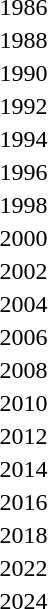<table>
<tr>
<td>1986</td>
<td></td>
<td></td>
<td></td>
</tr>
<tr>
<td>1988</td>
<td></td>
<td></td>
<td></td>
</tr>
<tr>
<td>1990</td>
<td></td>
<td></td>
<td></td>
</tr>
<tr>
<td>1992</td>
<td></td>
<td></td>
<td></td>
</tr>
<tr>
<td>1994</td>
<td></td>
<td></td>
<td></td>
</tr>
<tr>
<td>1996</td>
<td></td>
<td></td>
<td></td>
</tr>
<tr>
<td>1998</td>
<td></td>
<td></td>
<td></td>
</tr>
<tr>
<td>2000</td>
<td></td>
<td></td>
<td></td>
</tr>
<tr>
<td>2002</td>
<td></td>
<td></td>
<td></td>
</tr>
<tr>
<td>2004</td>
<td></td>
<td></td>
<td></td>
</tr>
<tr>
<td>2006</td>
<td></td>
<td></td>
<td></td>
</tr>
<tr>
<td>2008</td>
<td></td>
<td></td>
<td></td>
</tr>
<tr>
<td>2010</td>
<td></td>
<td></td>
<td></td>
</tr>
<tr>
<td>2012</td>
<td></td>
<td></td>
<td></td>
</tr>
<tr>
<td>2014</td>
<td></td>
<td></td>
<td></td>
</tr>
<tr>
<td>2016</td>
<td></td>
<td></td>
<td></td>
</tr>
<tr>
<td>2018</td>
<td></td>
<td></td>
<td></td>
</tr>
<tr>
<td>2022</td>
<td></td>
<td></td>
<td></td>
</tr>
<tr>
<td>2024</td>
<td></td>
<td><br></td>
<td></td>
</tr>
</table>
